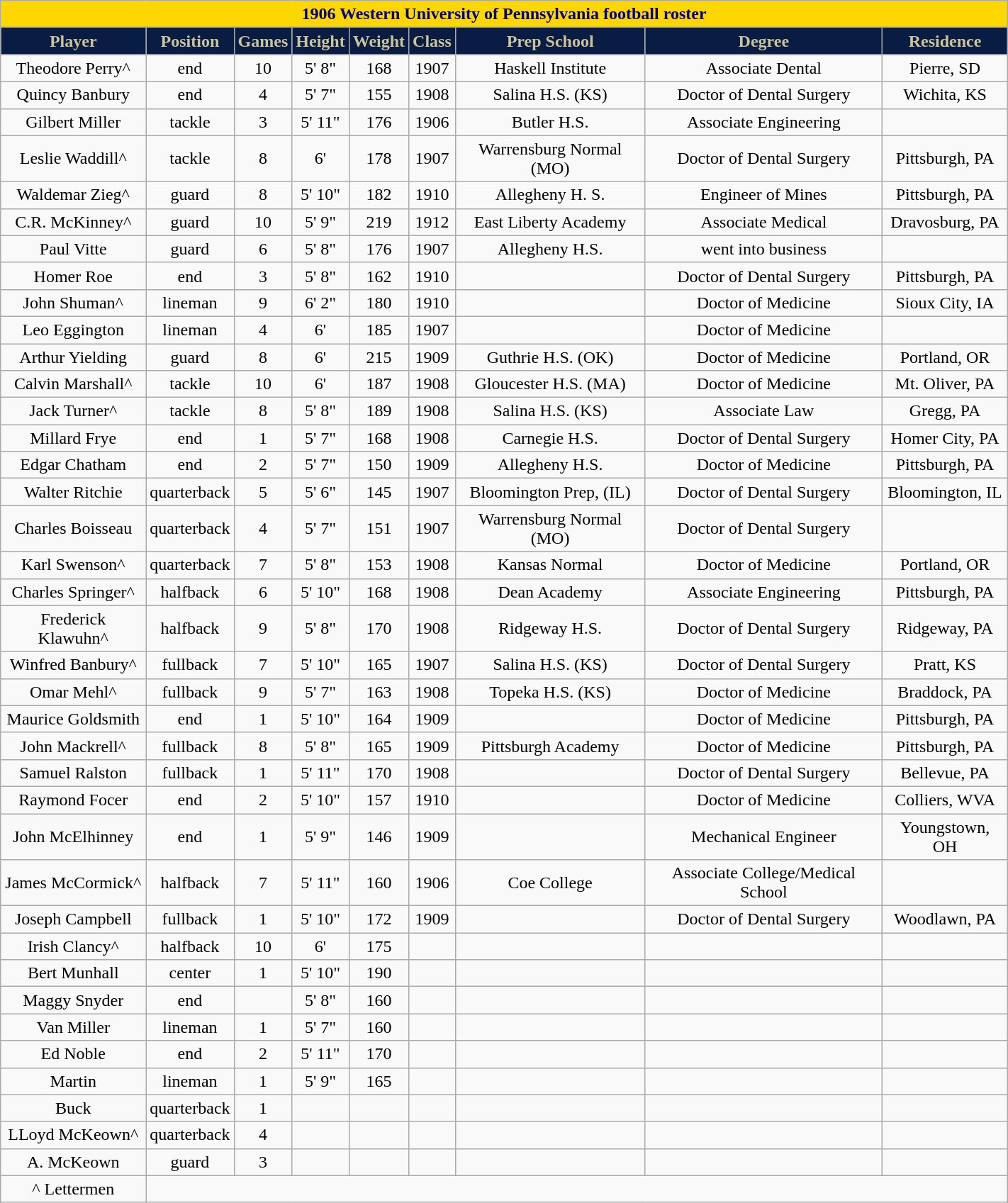<table class="wikitable collapsible collapsed" style="margin: left; text-align:right; width:75%;">
<tr>
<th colspan="10" ; style="background:gold; color:darkblue; text-align: center;"><strong>1906 Western University of Pennsylvania football roster</strong></th>
</tr>
<tr align="center"  style="background:#091C44; color:#CEC499;">
<td><strong>Player</strong></td>
<td><strong>Position</strong></td>
<td><strong>Games</strong></td>
<td><strong>Height</strong></td>
<td><strong>Weight</strong></td>
<td><strong>Class</strong></td>
<td><strong>Prep School</strong></td>
<td><strong>Degree</strong></td>
<td><strong>Residence</strong></td>
</tr>
<tr align="center" bgcolor="">
<td>Theodore Perry^</td>
<td>end</td>
<td>10</td>
<td>5' 8"</td>
<td>168</td>
<td>1907</td>
<td>Haskell Institute</td>
<td>Associate Dental</td>
<td>Pierre, SD</td>
</tr>
<tr align="center" bgcolor="">
<td>Quincy Banbury</td>
<td>end</td>
<td>4</td>
<td>5' 7"</td>
<td>155</td>
<td>1908</td>
<td>Salina H.S. (KS)</td>
<td>Doctor of Dental Surgery</td>
<td>Wichita, KS</td>
</tr>
<tr align="center" bgcolor="">
<td>Gilbert Miller</td>
<td>tackle</td>
<td>3</td>
<td>5' 11"</td>
<td>176</td>
<td>1906</td>
<td>Butler H.S.</td>
<td>Associate Engineering</td>
<td></td>
</tr>
<tr align="center" bgcolor="">
<td>Leslie Waddill^</td>
<td>tackle</td>
<td>8</td>
<td>6'</td>
<td>178</td>
<td>1907</td>
<td>Warrensburg Normal (MO)</td>
<td>Doctor of Dental Surgery</td>
<td>Pittsburgh, PA</td>
</tr>
<tr align="center" bgcolor="">
<td>Waldemar Zieg^</td>
<td>guard</td>
<td>8</td>
<td>5' 10"</td>
<td>182</td>
<td>1910</td>
<td>Allegheny H. S.</td>
<td>Engineer of Mines</td>
<td>Pittsburgh, PA</td>
</tr>
<tr align="center" bgcolor="">
<td>C.R. McKinney^</td>
<td>guard</td>
<td>10</td>
<td>5' 9"</td>
<td>219</td>
<td>1912</td>
<td>East Liberty Academy</td>
<td>Associate Medical</td>
<td>Dravosburg, PA</td>
</tr>
<tr align="center" bgcolor="">
<td>Paul Vitte</td>
<td>guard</td>
<td>6</td>
<td>5' 8"</td>
<td>176</td>
<td>1907</td>
<td>Allegheny H.S.</td>
<td>went into business</td>
<td></td>
</tr>
<tr align="center" bgcolor="">
<td>Homer Roe</td>
<td>end</td>
<td>3</td>
<td>5' 8"</td>
<td>162</td>
<td>1910</td>
<td></td>
<td>Doctor of Dental Surgery</td>
<td>Pittsburgh, PA</td>
</tr>
<tr align="center" bgcolor="">
<td>John Shuman^</td>
<td>lineman</td>
<td>9</td>
<td>6' 2"</td>
<td>180</td>
<td>1910</td>
<td></td>
<td>Doctor of Medicine</td>
<td>Sioux City, IA</td>
</tr>
<tr align="center" bgcolor="">
<td>Leo Eggington</td>
<td>lineman</td>
<td>4</td>
<td>6'</td>
<td>185</td>
<td>1907</td>
<td></td>
<td>Doctor of Medicine</td>
<td></td>
</tr>
<tr align="center" bgcolor="">
<td>Arthur Yielding</td>
<td>guard</td>
<td>8</td>
<td>6'</td>
<td>215</td>
<td>1909</td>
<td>Guthrie H.S. (OK)</td>
<td>Doctor of Medicine</td>
<td>Portland, OR</td>
</tr>
<tr align="center" bgcolor="">
<td>Calvin Marshall^</td>
<td>tackle</td>
<td>10</td>
<td>6'</td>
<td>187</td>
<td>1908</td>
<td>Gloucester H.S. (MA)</td>
<td>Doctor of Medicine</td>
<td>Mt. Oliver, PA</td>
</tr>
<tr align="center" bgcolor="">
<td>Jack Turner^</td>
<td>tackle</td>
<td>8</td>
<td>5' 8"</td>
<td>189</td>
<td>1908</td>
<td>Salina H.S. (KS)</td>
<td>Associate Law</td>
<td>Gregg, PA</td>
</tr>
<tr align="center" bgcolor="">
<td>Millard Frye</td>
<td>end</td>
<td>1</td>
<td>5' 7"</td>
<td>168</td>
<td>1908</td>
<td>Carnegie H.S.</td>
<td>Doctor of Dental Surgery</td>
<td>Homer City, PA</td>
</tr>
<tr align="center" bgcolor="">
<td>Edgar Chatham</td>
<td>end</td>
<td>2</td>
<td>5' 7"</td>
<td>150</td>
<td>1909</td>
<td>Allegheny H.S.</td>
<td>Doctor of Medicine</td>
<td>Pittsburgh, PA</td>
</tr>
<tr align="center" bgcolor="">
<td>Walter Ritchie</td>
<td>quarterback</td>
<td>5</td>
<td>5' 6"</td>
<td>145</td>
<td>1907</td>
<td>Bloomington Prep, (IL)</td>
<td>Doctor of Dental Surgery</td>
<td>Bloomington, IL</td>
</tr>
<tr align="center" bgcolor="">
<td>Charles Boisseau</td>
<td>quarterback</td>
<td>4</td>
<td>5' 7"</td>
<td>151</td>
<td>1907</td>
<td>Warrensburg Normal (MO)</td>
<td>Doctor of Dental Surgery</td>
<td></td>
</tr>
<tr align="center" bgcolor="">
<td>Karl Swenson^</td>
<td>quarterback</td>
<td>7</td>
<td>5' 8"</td>
<td>153</td>
<td>1908</td>
<td>Kansas Normal</td>
<td>Doctor of Medicine</td>
<td>Portland, OR</td>
</tr>
<tr align="center" bgcolor="">
<td>Charles Springer^</td>
<td>halfback</td>
<td>6</td>
<td>5' 10"</td>
<td>168</td>
<td>1908</td>
<td>Dean Academy</td>
<td>Associate Engineering</td>
<td>Pittsburgh, PA</td>
</tr>
<tr align="center" bgcolor="">
<td>Frederick Klawuhn^</td>
<td>halfback</td>
<td>9</td>
<td>5' 8"</td>
<td>170</td>
<td>1908</td>
<td>Ridgeway H.S.</td>
<td>Doctor of Dental Surgery</td>
<td>Ridgeway, PA</td>
</tr>
<tr align="center" bgcolor="">
<td>Winfred Banbury^</td>
<td>fullback</td>
<td>7</td>
<td>5' 10"</td>
<td>165</td>
<td>1907</td>
<td>Salina H.S. (KS)</td>
<td>Doctor of Dental Surgery</td>
<td>Pratt, KS</td>
</tr>
<tr align="center" bgcolor="">
<td>Omar Mehl^</td>
<td>fullback</td>
<td>9</td>
<td>5' 7"</td>
<td>163</td>
<td>1908</td>
<td>Topeka H.S. (KS)</td>
<td>Doctor of Medicine</td>
<td>Braddock, PA</td>
</tr>
<tr align="center" bgcolor="">
<td>Maurice Goldsmith</td>
<td>end</td>
<td>1</td>
<td>5' 10"</td>
<td>164</td>
<td>1909</td>
<td></td>
<td>Doctor of Medicine</td>
<td>Pittsburgh, PA</td>
</tr>
<tr align="center" bgcolor="">
<td>John Mackrell^</td>
<td>fullback</td>
<td>8</td>
<td>5' 8"</td>
<td>165</td>
<td>1909</td>
<td>Pittsburgh Academy</td>
<td>Doctor of Medicine</td>
<td>Pittsburgh, PA</td>
</tr>
<tr align="center" bgcolor="">
<td>Samuel Ralston</td>
<td>fullback</td>
<td>1</td>
<td>5' 11"</td>
<td>170</td>
<td>1908</td>
<td></td>
<td>Doctor of Dental Surgery</td>
<td>Bellevue, PA</td>
</tr>
<tr align="center" bgcolor="">
<td>Raymond Focer</td>
<td>end</td>
<td>2</td>
<td>5' 10"</td>
<td>157</td>
<td>1910</td>
<td></td>
<td>Doctor of Medicine</td>
<td>Colliers, WVA</td>
</tr>
<tr align="center" bgcolor="">
<td>John McElhinney</td>
<td>end</td>
<td>1</td>
<td>5' 9"</td>
<td>146</td>
<td>1909</td>
<td></td>
<td>Mechanical Engineer</td>
<td>Youngstown, OH</td>
</tr>
<tr align="center" bgcolor="">
<td>James McCormick^</td>
<td>halfback</td>
<td>7</td>
<td>5' 11"</td>
<td>160</td>
<td>1906</td>
<td>Coe College</td>
<td>Associate College/Medical School</td>
<td></td>
</tr>
<tr align="center" bgcolor="">
<td>Joseph Campbell</td>
<td>fullback</td>
<td>1</td>
<td>5' 10"</td>
<td>172</td>
<td>1909</td>
<td></td>
<td>Doctor of Dental Surgery</td>
<td>Woodlawn, PA</td>
</tr>
<tr align="center" bgcolor="">
<td>Irish Clancy^</td>
<td>halfback</td>
<td>10</td>
<td>6'</td>
<td>175</td>
<td></td>
<td></td>
<td></td>
<td></td>
</tr>
<tr align="center" bgcolor="">
<td>Bert Munhall</td>
<td>center</td>
<td>1</td>
<td>5' 10"</td>
<td>190</td>
<td></td>
<td></td>
<td></td>
<td></td>
</tr>
<tr align="center" bgcolor="">
<td>Maggy Snyder</td>
<td>end</td>
<td></td>
<td>5' 8"</td>
<td>160</td>
<td></td>
<td></td>
<td></td>
<td></td>
</tr>
<tr align="center" bgcolor="">
<td>Van Miller</td>
<td>lineman</td>
<td>1</td>
<td>5' 7"</td>
<td>160</td>
<td></td>
<td></td>
<td></td>
<td></td>
</tr>
<tr align="center" bgcolor="">
<td>Ed Noble</td>
<td>end</td>
<td>2</td>
<td>5' 11"</td>
<td>170</td>
<td></td>
<td></td>
<td></td>
<td></td>
</tr>
<tr align="center" bgcolor="">
<td>Martin</td>
<td>lineman</td>
<td>1</td>
<td>5' 9"</td>
<td>165</td>
<td></td>
<td></td>
<td></td>
<td></td>
</tr>
<tr align="center" bgcolor="">
<td>Buck</td>
<td>quarterback</td>
<td>1</td>
<td></td>
<td></td>
<td></td>
<td></td>
<td></td>
<td></td>
</tr>
<tr align="center" bgcolor="">
<td>LLoyd McKeown^</td>
<td>quarterback</td>
<td>4</td>
<td></td>
<td></td>
<td></td>
<td></td>
<td></td>
<td></td>
</tr>
<tr align="center" bgcolor="">
<td>A. McKeown</td>
<td>guard</td>
<td>3</td>
<td></td>
<td></td>
<td></td>
<td></td>
<td></td>
<td></td>
</tr>
<tr align="center" bgcolor="">
<td>^ Lettermen</td>
</tr>
</table>
